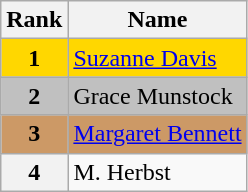<table class="wikitable">
<tr>
<th>Rank</th>
<th>Name</th>
</tr>
<tr bgcolor="gold">
<td align="center"><strong>1</strong></td>
<td><a href='#'>Suzanne Davis</a></td>
</tr>
<tr bgcolor="silver">
<td align="center"><strong>2</strong></td>
<td>Grace Munstock</td>
</tr>
<tr bgcolor="cc9966">
<td align="center"><strong>3</strong></td>
<td><a href='#'>Margaret Bennett</a></td>
</tr>
<tr>
<th>4</th>
<td>M. Herbst</td>
</tr>
</table>
